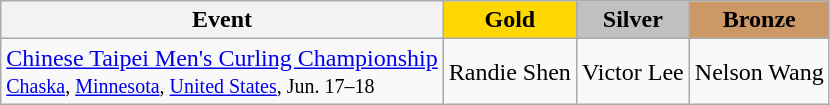<table class="wikitable">
<tr>
<th>Event</th>
<th style="background:gold">Gold</th>
<th style="background:silver">Silver</th>
<th style="background:#cc9966">Bronze</th>
</tr>
<tr>
<td><a href='#'>Chinese Taipei Men's Curling Championship</a> <br> <small><a href='#'>Chaska</a>, <a href='#'>Minnesota</a>, <a href='#'>United States</a>, Jun. 17–18</small></td>
<td>Randie Shen</td>
<td>Victor Lee</td>
<td>Nelson Wang</td>
</tr>
</table>
